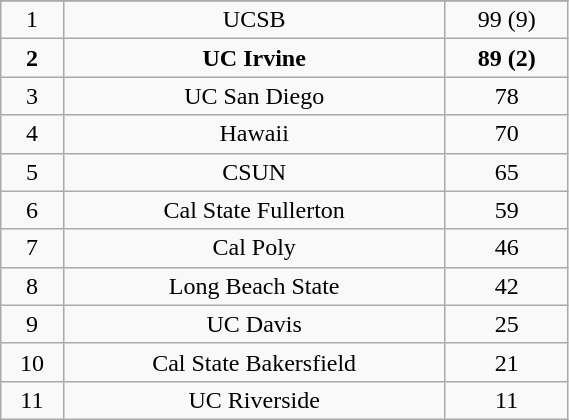<table class="wikitable" style="width: 30%;text-align: center;">
<tr align="center">
</tr>
<tr>
<td>1</td>
<td>UCSB</td>
<td>99 (9)</td>
</tr>
<tr>
<td><strong>2</strong></td>
<td><strong>UC Irvine</strong></td>
<td><strong>89 (2)</strong></td>
</tr>
<tr>
<td>3</td>
<td>UC San Diego</td>
<td>78</td>
</tr>
<tr>
<td>4</td>
<td>Hawaii</td>
<td>70</td>
</tr>
<tr>
<td>5</td>
<td>CSUN</td>
<td>65</td>
</tr>
<tr>
<td>6</td>
<td>Cal State Fullerton</td>
<td>59</td>
</tr>
<tr>
<td>7</td>
<td>Cal Poly</td>
<td>46</td>
</tr>
<tr>
<td>8</td>
<td>Long Beach State</td>
<td>42</td>
</tr>
<tr>
<td>9</td>
<td>UC Davis</td>
<td>25</td>
</tr>
<tr>
<td>10</td>
<td>Cal State Bakersfield</td>
<td>21</td>
</tr>
<tr>
<td>11</td>
<td>UC Riverside</td>
<td>11</td>
</tr>
</table>
